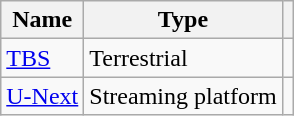<table class="wikitable sortable">
<tr>
<th>Name</th>
<th>Type</th>
<th class="unsortable"></th>
</tr>
<tr>
<td><a href='#'>TBS</a></td>
<td>Terrestrial</td>
<td></td>
</tr>
<tr>
<td><a href='#'>U-Next</a></td>
<td>Streaming platform</td>
<td></td>
</tr>
</table>
